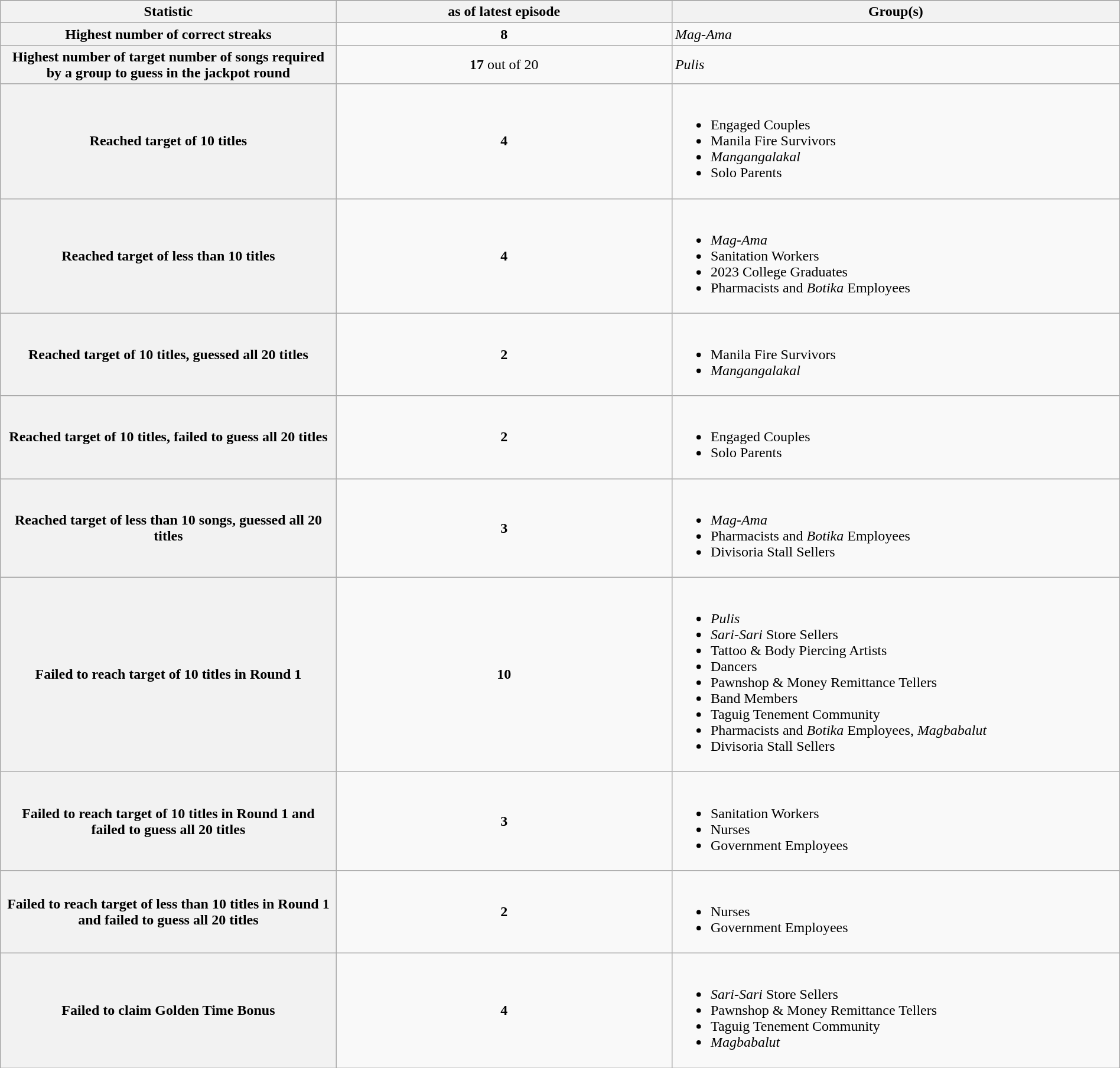<table class="wikitable sortable" style="text-align:center; font-size:100%; line-height:18px;" width="100%">
<tr>
</tr>
<tr>
<th width="30%">Statistic</th>
<th width="30%"> as of latest episode</th>
<th width="40%">Group(s)</th>
</tr>
<tr>
<th align="justify">Highest number of correct streaks</th>
<td><strong>8</strong></td>
<td align="justify"><em>Mag-Ama</em></td>
</tr>
<tr>
<th align="justify">Highest number of target number of songs required by a group to guess in the jackpot round</th>
<td><strong>17</strong> out of 20</td>
<td align="justify"><em>Pulis</em></td>
</tr>
<tr>
<th align="justify">Reached target of 10 titles</th>
<td><strong>4</strong></td>
<td align="justify"><br><ul><li>Engaged Couples</li><li>Manila Fire Survivors</li><li><em>Mangangalakal</em></li><li>Solo Parents</li></ul></td>
</tr>
<tr>
<th align="justify">Reached target of less than 10 titles</th>
<td><strong>4</strong></td>
<td align="justify"><br><ul><li><em>Mag-Ama</em></li><li>Sanitation Workers</li><li>2023 College Graduates</li><li>Pharmacists and <em>Botika</em> Employees</li></ul></td>
</tr>
<tr>
<th align="justify">Reached target of 10 titles, guessed all 20 titles</th>
<td><strong>2</strong></td>
<td align="justify"><br><ul><li>Manila Fire Survivors</li><li><em>Mangangalakal</em></li></ul></td>
</tr>
<tr>
<th align="justify">Reached target of 10 titles, failed to guess all 20 titles</th>
<td><strong>2</strong></td>
<td align="justify"><br><ul><li>Engaged Couples</li><li>Solo Parents</li></ul></td>
</tr>
<tr>
<th align="justify">Reached target of less than 10 songs, guessed all 20 titles</th>
<td><strong>3</strong></td>
<td align="justify"><br><ul><li><em>Mag-Ama</em></li><li>Pharmacists and <em>Botika</em> Employees</li><li>Divisoria Stall Sellers</li></ul></td>
</tr>
<tr>
<th align="justify">Failed to reach target of 10 titles in Round 1</th>
<td><strong>10</strong></td>
<td align="justify"><br><ul><li><em>Pulis</em></li><li><em>Sari-Sari</em> Store Sellers</li><li>Tattoo & Body Piercing Artists</li><li>Dancers</li><li>Pawnshop & Money Remittance Tellers</li><li>Band Members</li><li>Taguig Tenement Community</li><li>Pharmacists and <em>Botika</em> Employees, <em>Magbabalut</em></li><li>Divisoria Stall Sellers</li></ul></td>
</tr>
<tr>
<th align="justify">Failed to reach target of 10 titles in Round 1 and failed to guess all 20 titles</th>
<td><strong>3</strong></td>
<td align="justify"><br><ul><li>Sanitation Workers</li><li>Nurses</li><li>Government Employees</li></ul></td>
</tr>
<tr>
<th align="justify">Failed to reach target of less than 10 titles in Round 1 and failed to guess all 20 titles</th>
<td><strong>2</strong></td>
<td align="justify"><br><ul><li>Nurses</li><li>Government Employees</li></ul></td>
</tr>
<tr>
<th align="justify">Failed to claim Golden Time Bonus</th>
<td><strong>4</strong></td>
<td align="justify"><br><ul><li><em>Sari-Sari</em> Store Sellers</li><li>Pawnshop & Money Remittance Tellers</li><li>Taguig Tenement Community</li><li><em>Magbabalut</em></li></ul></td>
</tr>
</table>
